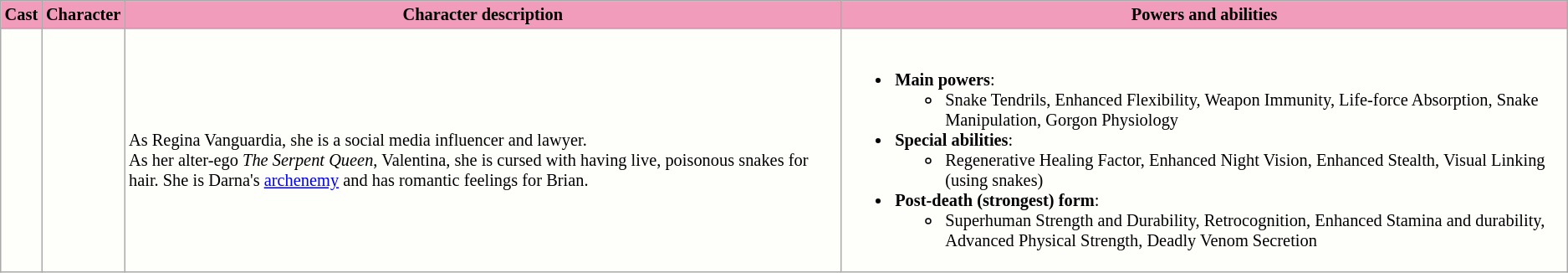<table class="wikitable" style=" background:#FEFEFA; font-size: 85%;">
<tr>
<th style="background:#F19CBB;">Cast</th>
<th style="background:#F19CBB; ">Character</th>
<th style="background:#F19CBB;">Character description</th>
<th style="background:#F19CBB;">Powers and abilities</th>
</tr>
<tr>
<td></td>
<td></td>
<td><br>As Regina Vanguardia, she is a social media influencer and lawyer.<br>As her alter-ego <em>The Serpent Queen</em>, Valentina, she is cursed with having live, poisonous snakes for hair. She is Darna's <a href='#'>archenemy</a> and has romantic feelings for Brian.</td>
<td><br><ul><li><strong>Main powers</strong>:<ul><li>Snake Tendrils, Enhanced Flexibility, Weapon Immunity, Life-force Absorption, Snake Manipulation, Gorgon Physiology</li></ul></li><li><strong>Special abilities</strong>:<ul><li>Regenerative Healing Factor, Enhanced Night Vision, Enhanced Stealth, Visual Linking (using snakes)</li></ul></li><li><strong>Post-death (strongest) form</strong>:<ul><li>Superhuman Strength and Durability, Retrocognition, Enhanced Stamina and durability, Advanced Physical Strength, Deadly Venom Secretion</li></ul></li></ul></td>
</tr>
</table>
